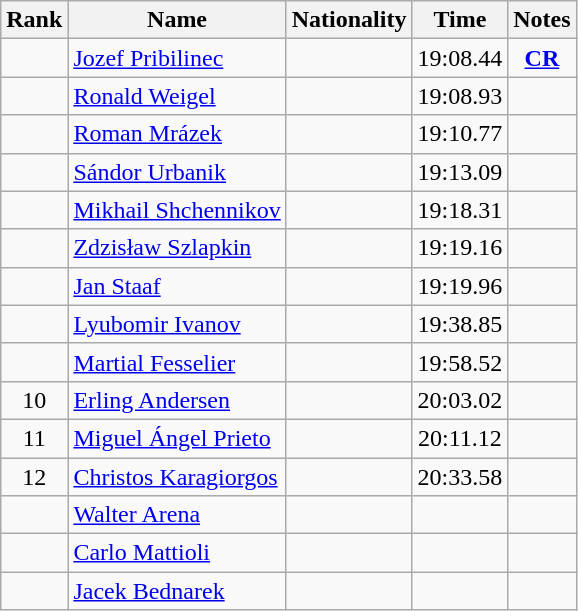<table class="wikitable sortable" style="text-align:center">
<tr>
<th>Rank</th>
<th>Name</th>
<th>Nationality</th>
<th>Time</th>
<th>Notes</th>
</tr>
<tr>
<td></td>
<td align="left"><a href='#'>Jozef Pribilinec</a></td>
<td align=left></td>
<td>19:08.44</td>
<td><strong><a href='#'>CR</a></strong></td>
</tr>
<tr>
<td></td>
<td align="left"><a href='#'>Ronald Weigel</a></td>
<td align=left></td>
<td>19:08.93</td>
<td></td>
</tr>
<tr>
<td></td>
<td align="left"><a href='#'>Roman Mrázek</a></td>
<td align=left></td>
<td>19:10.77</td>
<td></td>
</tr>
<tr>
<td></td>
<td align="left"><a href='#'>Sándor Urbanik</a></td>
<td align=left></td>
<td>19:13.09</td>
<td></td>
</tr>
<tr>
<td></td>
<td align="left"><a href='#'>Mikhail Shchennikov</a></td>
<td align=left></td>
<td>19:18.31</td>
<td></td>
</tr>
<tr>
<td></td>
<td align="left"><a href='#'>Zdzisław Szlapkin</a></td>
<td align=left></td>
<td>19:19.16</td>
<td></td>
</tr>
<tr>
<td></td>
<td align="left"><a href='#'>Jan Staaf</a></td>
<td align=left></td>
<td>19:19.96</td>
<td></td>
</tr>
<tr>
<td></td>
<td align="left"><a href='#'>Lyubomir Ivanov</a></td>
<td align=left></td>
<td>19:38.85</td>
<td></td>
</tr>
<tr>
<td></td>
<td align="left"><a href='#'>Martial Fesselier</a></td>
<td align=left></td>
<td>19:58.52</td>
<td></td>
</tr>
<tr>
<td>10</td>
<td align="left"><a href='#'>Erling Andersen</a></td>
<td align=left></td>
<td>20:03.02</td>
<td></td>
</tr>
<tr>
<td>11</td>
<td align="left"><a href='#'>Miguel Ángel Prieto</a></td>
<td align=left></td>
<td>20:11.12</td>
<td></td>
</tr>
<tr>
<td>12</td>
<td align="left"><a href='#'>Christos Karagiorgos</a></td>
<td align=left></td>
<td>20:33.58</td>
<td></td>
</tr>
<tr>
<td></td>
<td align="left"><a href='#'>Walter Arena</a></td>
<td align=left></td>
<td></td>
<td></td>
</tr>
<tr>
<td></td>
<td align="left"><a href='#'>Carlo Mattioli</a></td>
<td align=left></td>
<td></td>
<td></td>
</tr>
<tr>
<td></td>
<td align="left"><a href='#'>Jacek Bednarek</a></td>
<td align=left></td>
<td></td>
<td></td>
</tr>
</table>
